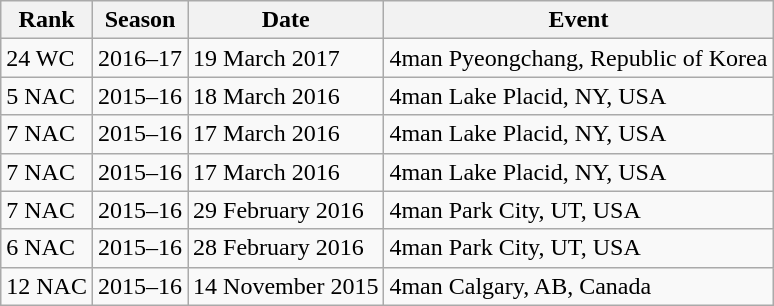<table class="wikitable sortable" align="center">
<tr>
<th align="center">Rank</th>
<th>Season</th>
<th>Date</th>
<th>Event</th>
</tr>
<tr>
<td>24 WC</td>
<td>2016–17</td>
<td>19 March 2017</td>
<td>4man Pyeongchang, Republic of Korea</td>
</tr>
<tr>
<td>5 NAC</td>
<td>2015–16</td>
<td>18 March 2016</td>
<td>4man Lake Placid, NY, USA</td>
</tr>
<tr>
<td>7 NAC</td>
<td>2015–16</td>
<td>17 March 2016</td>
<td>4man Lake Placid, NY, USA</td>
</tr>
<tr>
<td>7 NAC</td>
<td>2015–16</td>
<td>17 March 2016</td>
<td>4man Lake Placid, NY, USA</td>
</tr>
<tr>
<td>7 NAC</td>
<td>2015–16</td>
<td>29 February 2016</td>
<td>4man Park City, UT, USA</td>
</tr>
<tr>
<td>6 NAC</td>
<td>2015–16</td>
<td>28 February 2016</td>
<td>4man Park City, UT, USA</td>
</tr>
<tr>
<td>12 NAC</td>
<td>2015–16</td>
<td>14 November 2015</td>
<td>4man Calgary, AB, Canada</td>
</tr>
</table>
